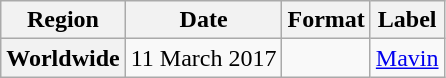<table class="wikitable plainrowheaders">
<tr>
<th scope="col">Region</th>
<th scope="col">Date</th>
<th scope="col">Format</th>
<th scope="col">Label</th>
</tr>
<tr>
<th scope="row">Worldwide</th>
<td>11 March 2017</td>
<td></td>
<td><a href='#'>Mavin</a></td>
</tr>
</table>
